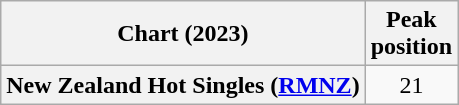<table class="wikitable plainrowheaders" style="text-align:center">
<tr>
<th scope="col">Chart (2023)</th>
<th scope="col">Peak<br>position</th>
</tr>
<tr>
<th scope="row">New Zealand Hot Singles (<a href='#'>RMNZ</a>)</th>
<td>21</td>
</tr>
</table>
